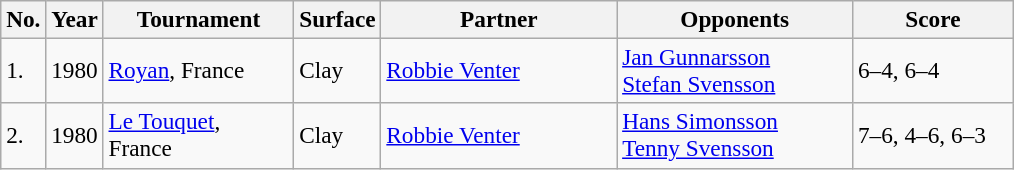<table class="sortable wikitable" style=font-size:97%>
<tr>
<th>No.</th>
<th style="width:30px">Year</th>
<th style="width:120px">Tournament</th>
<th style="width:50px">Surface</th>
<th style="width:150px">Partner</th>
<th style="width:150px">Opponents</th>
<th style="width:100px" class="unsortable">Score</th>
</tr>
<tr>
<td>1.</td>
<td>1980</td>
<td><a href='#'>Royan</a>, France</td>
<td>Clay</td>
<td> <a href='#'>Robbie Venter</a></td>
<td> <a href='#'>Jan Gunnarsson</a><br> <a href='#'>Stefan Svensson</a></td>
<td>6–4, 6–4</td>
</tr>
<tr>
<td>2.</td>
<td>1980</td>
<td><a href='#'>Le Touquet</a>, France</td>
<td>Clay</td>
<td> <a href='#'>Robbie Venter</a></td>
<td> <a href='#'>Hans Simonsson</a><br> <a href='#'>Tenny Svensson</a></td>
<td>7–6, 4–6, 6–3</td>
</tr>
</table>
